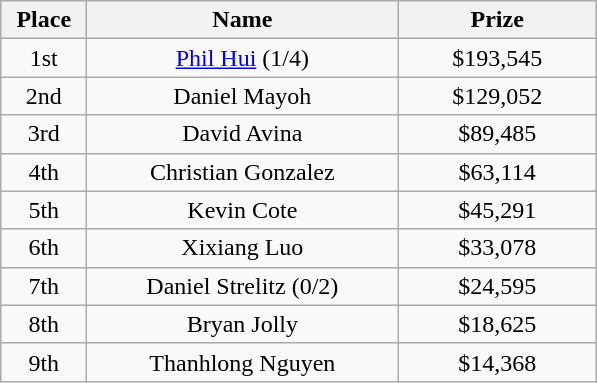<table class="wikitable">
<tr>
<th width="50">Place</th>
<th width="200">Name</th>
<th width="125">Prize</th>
</tr>
<tr>
<td align=center>1st</td>
<td align=center> <a href='#'>Phil Hui</a> (1/4)</td>
<td align=center>$193,545</td>
</tr>
<tr>
<td align=center>2nd</td>
<td align=center> Daniel Mayoh</td>
<td align=center>$129,052</td>
</tr>
<tr>
<td align=center>3rd</td>
<td align=center> David Avina</td>
<td align=center>$89,485</td>
</tr>
<tr>
<td align=center>4th</td>
<td align=center> Christian Gonzalez</td>
<td align=center>$63,114</td>
</tr>
<tr>
<td align=center>5th</td>
<td align=center> Kevin Cote</td>
<td align=center>$45,291</td>
</tr>
<tr>
<td align=center>6th</td>
<td align=center> Xixiang Luo</td>
<td align=center>$33,078</td>
</tr>
<tr>
<td align=center>7th</td>
<td align=center> Daniel Strelitz (0/2)</td>
<td align=center>$24,595</td>
</tr>
<tr>
<td align=center>8th</td>
<td align=center> Bryan Jolly</td>
<td align=center>$18,625</td>
</tr>
<tr>
<td align=center>9th</td>
<td align=center> Thanhlong Nguyen</td>
<td align=center>$14,368</td>
</tr>
</table>
